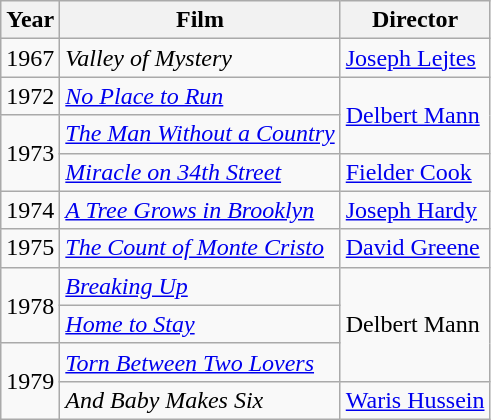<table class="wikitable">
<tr>
<th>Year</th>
<th>Film</th>
<th>Director</th>
</tr>
<tr>
<td>1967</td>
<td><em>Valley of Mystery</em></td>
<td><a href='#'>Joseph Lejtes</a></td>
</tr>
<tr>
<td>1972</td>
<td><em><a href='#'>No Place to Run</a></em></td>
<td rowspan=2><a href='#'>Delbert Mann</a></td>
</tr>
<tr>
<td rowspan=2>1973</td>
<td><em><a href='#'>The Man Without a Country</a></em></td>
</tr>
<tr>
<td><em><a href='#'>Miracle on 34th Street</a></em></td>
<td><a href='#'>Fielder Cook</a></td>
</tr>
<tr>
<td>1974</td>
<td><em><a href='#'>A Tree Grows in Brooklyn</a></em></td>
<td><a href='#'>Joseph Hardy</a></td>
</tr>
<tr>
<td>1975</td>
<td><em><a href='#'>The Count of Monte Cristo</a></em></td>
<td><a href='#'>David Greene</a></td>
</tr>
<tr>
<td rowspan=2>1978</td>
<td><em><a href='#'>Breaking Up</a></em></td>
<td rowspan=3>Delbert Mann</td>
</tr>
<tr>
<td><em><a href='#'>Home to Stay</a></em></td>
</tr>
<tr>
<td rowspan=2>1979</td>
<td><em><a href='#'>Torn Between Two Lovers</a></em></td>
</tr>
<tr>
<td><em>And Baby Makes Six</em></td>
<td><a href='#'>Waris Hussein</a></td>
</tr>
</table>
